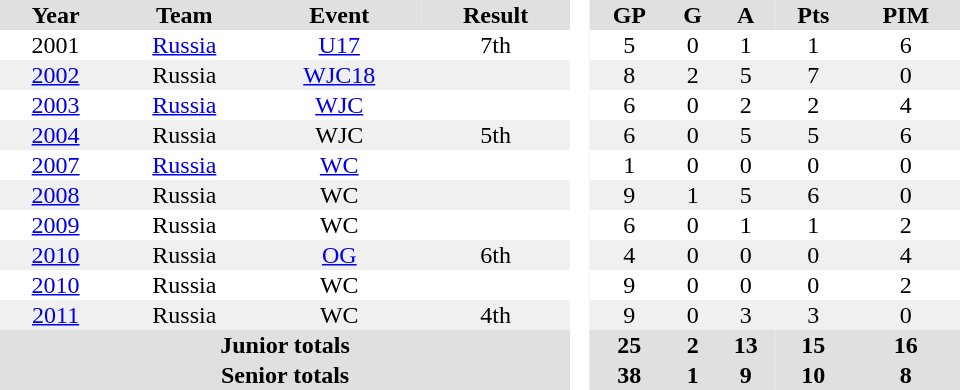<table border="0" cellpadding="1" cellspacing="0" style="text-align:center; width:40em">
<tr ALIGN="center" bgcolor="#e0e0e0">
<th>Year</th>
<th>Team</th>
<th>Event</th>
<th>Result</th>
<th rowspan="99" bgcolor="#ffffff"> </th>
<th>GP</th>
<th>G</th>
<th>A</th>
<th>Pts</th>
<th>PIM</th>
</tr>
<tr>
<td>2001</td>
<td><a href='#'>Russia</a></td>
<td><a href='#'>U17</a></td>
<td>7th</td>
<td>5</td>
<td>0</td>
<td>1</td>
<td>1</td>
<td>6</td>
</tr>
<tr bgcolor="#f0f0f0">
<td><a href='#'>2002</a></td>
<td>Russia</td>
<td><a href='#'>WJC18</a></td>
<td></td>
<td>8</td>
<td>2</td>
<td>5</td>
<td>7</td>
<td>0</td>
</tr>
<tr>
<td><a href='#'>2003</a></td>
<td><a href='#'>Russia</a></td>
<td><a href='#'>WJC</a></td>
<td></td>
<td>6</td>
<td>0</td>
<td>2</td>
<td>2</td>
<td>4</td>
</tr>
<tr bgcolor="#f0f0f0">
<td><a href='#'>2004</a></td>
<td>Russia</td>
<td>WJC</td>
<td>5th</td>
<td>6</td>
<td>0</td>
<td>5</td>
<td>5</td>
<td>6</td>
</tr>
<tr>
<td><a href='#'>2007</a></td>
<td><a href='#'>Russia</a></td>
<td><a href='#'>WC</a></td>
<td></td>
<td>1</td>
<td>0</td>
<td>0</td>
<td>0</td>
<td>0</td>
</tr>
<tr bgcolor="#f0f0f0">
<td><a href='#'>2008</a></td>
<td>Russia</td>
<td>WC</td>
<td></td>
<td>9</td>
<td>1</td>
<td>5</td>
<td>6</td>
<td>0</td>
</tr>
<tr>
<td><a href='#'>2009</a></td>
<td>Russia</td>
<td>WC</td>
<td></td>
<td>6</td>
<td>0</td>
<td>1</td>
<td>1</td>
<td>2</td>
</tr>
<tr bgcolor="#f0f0f0">
<td><a href='#'>2010</a></td>
<td>Russia</td>
<td><a href='#'>OG</a></td>
<td>6th</td>
<td>4</td>
<td>0</td>
<td>0</td>
<td>0</td>
<td>4</td>
</tr>
<tr>
<td><a href='#'>2010</a></td>
<td>Russia</td>
<td>WC</td>
<td></td>
<td>9</td>
<td>0</td>
<td>0</td>
<td>0</td>
<td>2</td>
</tr>
<tr bgcolor="#f0f0f0">
<td><a href='#'>2011</a></td>
<td>Russia</td>
<td>WC</td>
<td>4th</td>
<td>9</td>
<td>0</td>
<td>3</td>
<td>3</td>
<td>0</td>
</tr>
<tr bgcolor="#e0e0e0">
<th colspan="4">Junior totals</th>
<th>25</th>
<th>2</th>
<th>13</th>
<th>15</th>
<th>16</th>
</tr>
<tr bgcolor="#e0e0e0">
<th colspan=4>Senior totals</th>
<th>38</th>
<th>1</th>
<th>9</th>
<th>10</th>
<th>8</th>
</tr>
</table>
